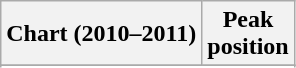<table class="wikitable sortable">
<tr>
<th>Chart (2010–2011)</th>
<th>Peak<br>position</th>
</tr>
<tr>
</tr>
<tr>
</tr>
<tr>
</tr>
<tr>
</tr>
</table>
